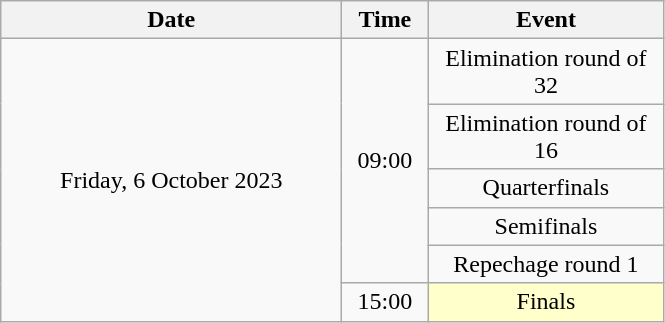<table class = "wikitable" style="text-align:center;">
<tr>
<th width=220>Date</th>
<th width=50>Time</th>
<th width=150>Event</th>
</tr>
<tr>
<td rowspan=6>Friday, 6 October 2023</td>
<td rowspan=5>09:00</td>
<td>Elimination round of 32</td>
</tr>
<tr>
<td>Elimination round of 16</td>
</tr>
<tr>
<td>Quarterfinals</td>
</tr>
<tr>
<td>Semifinals</td>
</tr>
<tr>
<td>Repechage round 1</td>
</tr>
<tr>
<td>15:00</td>
<td bgcolor=ffffcc>Finals</td>
</tr>
</table>
